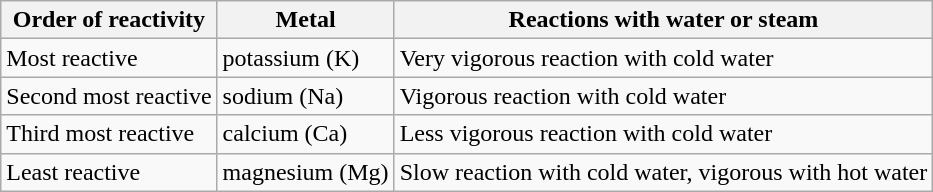<table class="wikitable">
<tr>
<th>Order of reactivity</th>
<th>Metal</th>
<th>Reactions with water or steam</th>
</tr>
<tr>
<td>Most reactive</td>
<td>potassium (K)</td>
<td>Very vigorous reaction with cold water</td>
</tr>
<tr>
<td>Second most reactive</td>
<td>sodium (Na)</td>
<td>Vigorous reaction with cold water</td>
</tr>
<tr>
<td>Third most reactive</td>
<td>calcium (Ca)</td>
<td>Less vigorous reaction with cold water</td>
</tr>
<tr>
<td>Least reactive</td>
<td>magnesium (Mg)</td>
<td>Slow reaction with cold water, vigorous with hot water</td>
</tr>
</table>
